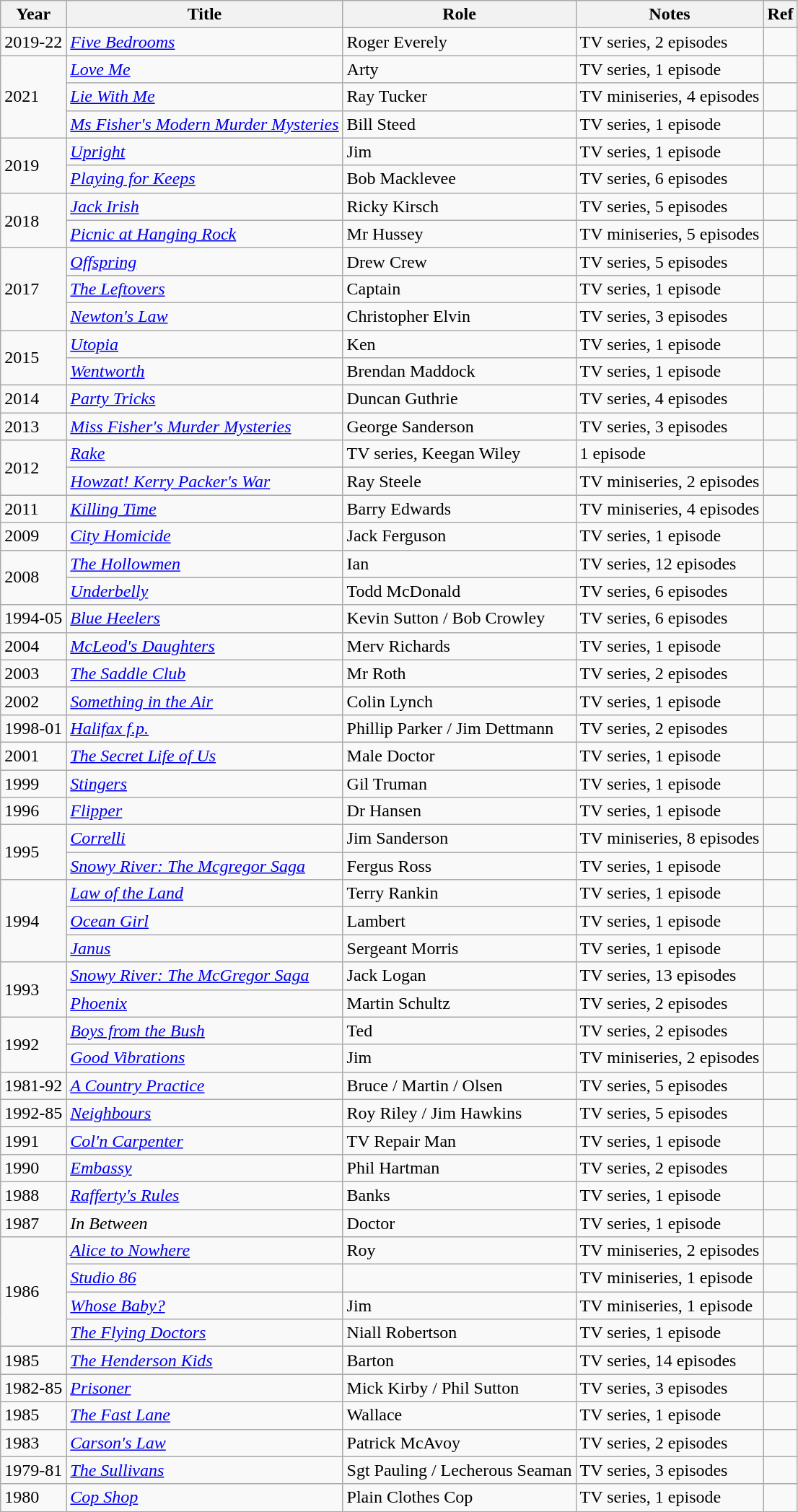<table class="wikitable">
<tr>
<th>Year</th>
<th>Title</th>
<th>Role</th>
<th>Notes</th>
<th>Ref</th>
</tr>
<tr>
<td>2019-22</td>
<td><em><a href='#'>Five Bedrooms</a></em></td>
<td>Roger Everely</td>
<td>TV series, 2 episodes</td>
<td></td>
</tr>
<tr>
<td rowspan="3">2021</td>
<td><em><a href='#'>Love Me</a></em></td>
<td>Arty</td>
<td>TV series, 1 episode</td>
<td></td>
</tr>
<tr>
<td><em><a href='#'>Lie With Me</a></em></td>
<td>Ray Tucker</td>
<td>TV miniseries, 4 episodes</td>
<td></td>
</tr>
<tr>
<td><em><a href='#'>Ms Fisher's Modern Murder Mysteries</a></em></td>
<td>Bill Steed</td>
<td>TV series, 1 episode</td>
<td></td>
</tr>
<tr>
<td rowspan="2">2019</td>
<td><em><a href='#'>Upright</a></em></td>
<td>Jim</td>
<td>TV series, 1 episode</td>
<td></td>
</tr>
<tr>
<td><em><a href='#'>Playing for Keeps</a></em></td>
<td>Bob Macklevee</td>
<td>TV series, 6 episodes</td>
<td></td>
</tr>
<tr>
<td rowspan="2">2018</td>
<td><em><a href='#'>Jack Irish</a></em></td>
<td>Ricky Kirsch</td>
<td>TV series, 5 episodes</td>
<td></td>
</tr>
<tr>
<td><em><a href='#'>Picnic at Hanging Rock</a></em></td>
<td>Mr Hussey</td>
<td>TV miniseries, 5 episodes</td>
<td></td>
</tr>
<tr>
<td rowspan="3">2017</td>
<td><em><a href='#'>Offspring</a></em></td>
<td>Drew Crew</td>
<td>TV series, 5 episodes</td>
<td></td>
</tr>
<tr>
<td><em><a href='#'>The Leftovers</a></em></td>
<td>Captain</td>
<td>TV series, 1 episode</td>
<td></td>
</tr>
<tr>
<td><em><a href='#'>Newton's Law</a></em></td>
<td>Christopher Elvin</td>
<td>TV series, 3 episodes</td>
<td></td>
</tr>
<tr>
<td rowspan="2">2015</td>
<td><em><a href='#'>Utopia</a></em></td>
<td>Ken</td>
<td>TV series, 1 episode</td>
<td></td>
</tr>
<tr>
<td><em><a href='#'>Wentworth</a></em></td>
<td>Brendan Maddock</td>
<td>TV series, 1 episode</td>
<td></td>
</tr>
<tr>
<td>2014</td>
<td><em><a href='#'>Party Tricks</a></em></td>
<td>Duncan Guthrie</td>
<td>TV series, 4 episodes</td>
<td></td>
</tr>
<tr>
<td>2013</td>
<td><em><a href='#'>Miss Fisher's Murder Mysteries</a></em></td>
<td>George Sanderson</td>
<td>TV series, 3 episodes</td>
<td></td>
</tr>
<tr>
<td rowspan="2">2012</td>
<td><em><a href='#'>Rake</a></em></td>
<td>TV series, Keegan Wiley</td>
<td>1 episode</td>
<td></td>
</tr>
<tr>
<td><em><a href='#'>Howzat! Kerry Packer's War</a></em></td>
<td>Ray Steele</td>
<td>TV miniseries, 2 episodes</td>
<td></td>
</tr>
<tr>
<td>2011</td>
<td><em><a href='#'>Killing Time</a></em></td>
<td>Barry Edwards</td>
<td>TV miniseries, 4 episodes</td>
<td></td>
</tr>
<tr>
<td>2009</td>
<td><em><a href='#'>City Homicide</a></em></td>
<td>Jack Ferguson</td>
<td>TV series, 1 episode</td>
<td></td>
</tr>
<tr>
<td rowspan="2">2008</td>
<td><em><a href='#'>The Hollowmen</a></em></td>
<td>Ian</td>
<td>TV series, 12 episodes</td>
<td></td>
</tr>
<tr>
<td><em><a href='#'>Underbelly</a></em></td>
<td>Todd McDonald</td>
<td>TV series, 6 episodes</td>
<td></td>
</tr>
<tr>
<td>1994-05</td>
<td><em><a href='#'>Blue Heelers</a></em></td>
<td>Kevin Sutton / Bob Crowley</td>
<td>TV series, 6 episodes</td>
<td></td>
</tr>
<tr>
<td>2004</td>
<td><em><a href='#'>McLeod's Daughters</a></em></td>
<td>Merv Richards</td>
<td>TV series, 1 episode</td>
<td></td>
</tr>
<tr>
<td>2003</td>
<td><em><a href='#'>The Saddle Club</a></em></td>
<td>Mr Roth</td>
<td>TV series, 2 episodes</td>
<td></td>
</tr>
<tr>
<td>2002</td>
<td><em><a href='#'>Something in the Air</a></em></td>
<td>Colin Lynch</td>
<td>TV series, 1 episode</td>
<td></td>
</tr>
<tr>
<td>1998-01</td>
<td><em><a href='#'>Halifax f.p.</a></em></td>
<td>Phillip Parker / Jim Dettmann</td>
<td>TV series, 2 episodes</td>
<td></td>
</tr>
<tr>
<td>2001</td>
<td><em><a href='#'>The Secret Life of Us</a></em></td>
<td>Male Doctor</td>
<td>TV series, 1 episode</td>
<td></td>
</tr>
<tr>
<td>1999</td>
<td><em><a href='#'>Stingers</a></em></td>
<td>Gil Truman</td>
<td>TV series, 1 episode</td>
<td></td>
</tr>
<tr>
<td>1996</td>
<td><em><a href='#'>Flipper</a></em></td>
<td>Dr Hansen</td>
<td>TV series, 1 episode</td>
<td></td>
</tr>
<tr>
<td rowspan="2">1995</td>
<td><em><a href='#'>Correlli</a></em></td>
<td>Jim Sanderson</td>
<td>TV miniseries, 8 episodes</td>
<td></td>
</tr>
<tr>
<td><em><a href='#'>Snowy River: The Mcgregor Saga</a></em></td>
<td>Fergus Ross</td>
<td>TV series, 1 episode</td>
<td></td>
</tr>
<tr>
<td rowspan="3">1994</td>
<td><em><a href='#'>Law of the Land</a></em></td>
<td>Terry Rankin</td>
<td>TV series, 1 episode</td>
<td></td>
</tr>
<tr>
<td><em><a href='#'>Ocean Girl</a></em></td>
<td>Lambert</td>
<td>TV series, 1 episode</td>
<td></td>
</tr>
<tr>
<td><em><a href='#'>Janus</a></em></td>
<td>Sergeant Morris</td>
<td>TV series, 1 episode</td>
<td></td>
</tr>
<tr>
<td rowspan="2">1993</td>
<td><em><a href='#'>Snowy River: The McGregor Saga</a></em></td>
<td>Jack Logan</td>
<td>TV series, 13 episodes</td>
<td></td>
</tr>
<tr>
<td><em><a href='#'>Phoenix</a></em></td>
<td>Martin Schultz</td>
<td>TV series, 2 episodes</td>
<td></td>
</tr>
<tr>
<td rowspan="2">1992</td>
<td><em><a href='#'>Boys from the Bush</a></em></td>
<td>Ted</td>
<td>TV series, 2 episodes</td>
<td></td>
</tr>
<tr>
<td><em><a href='#'>Good Vibrations</a></em></td>
<td>Jim</td>
<td>TV miniseries, 2 episodes</td>
<td></td>
</tr>
<tr>
<td>1981-92</td>
<td><em><a href='#'>A Country Practice</a></em></td>
<td>Bruce / Martin / Olsen</td>
<td>TV series, 5 episodes</td>
<td></td>
</tr>
<tr>
<td>1992-85</td>
<td><em><a href='#'>Neighbours</a></em></td>
<td>Roy Riley / Jim Hawkins</td>
<td>TV series, 5 episodes</td>
<td></td>
</tr>
<tr>
<td>1991</td>
<td><em><a href='#'>Col'n Carpenter</a></em></td>
<td>TV Repair Man</td>
<td>TV series, 1 episode</td>
<td></td>
</tr>
<tr>
<td>1990</td>
<td><em><a href='#'>Embassy</a></em></td>
<td>Phil Hartman</td>
<td>TV series, 2 episodes</td>
<td></td>
</tr>
<tr>
<td>1988</td>
<td><em><a href='#'>Rafferty's Rules</a></em></td>
<td>Banks</td>
<td>TV series, 1 episode</td>
<td></td>
</tr>
<tr>
<td>1987</td>
<td><em>In Between</em></td>
<td>Doctor</td>
<td>TV series, 1 episode</td>
<td></td>
</tr>
<tr>
<td rowspan="4">1986</td>
<td><em><a href='#'>Alice to Nowhere</a></em></td>
<td>Roy</td>
<td>TV miniseries, 2 episodes</td>
<td></td>
</tr>
<tr>
<td><em><a href='#'>Studio 86</a></em></td>
<td></td>
<td>TV miniseries, 1 episode</td>
<td></td>
</tr>
<tr>
<td><em><a href='#'>Whose Baby?</a></em></td>
<td>Jim</td>
<td>TV miniseries, 1 episode</td>
<td></td>
</tr>
<tr>
<td><em><a href='#'>The Flying Doctors</a></em></td>
<td>Niall Robertson</td>
<td>TV series, 1 episode</td>
<td></td>
</tr>
<tr>
<td>1985</td>
<td><em><a href='#'>The Henderson Kids</a></em></td>
<td>Barton</td>
<td>TV series, 14 episodes</td>
<td></td>
</tr>
<tr>
<td>1982-85</td>
<td><em><a href='#'>Prisoner</a></em></td>
<td>Mick Kirby / Phil Sutton</td>
<td>TV series, 3 episodes</td>
<td></td>
</tr>
<tr>
<td>1985</td>
<td><em><a href='#'>The Fast Lane</a></em></td>
<td>Wallace</td>
<td>TV series, 1 episode</td>
<td></td>
</tr>
<tr>
<td>1983</td>
<td><em><a href='#'>Carson's Law</a></em></td>
<td>Patrick McAvoy</td>
<td>TV series, 2 episodes</td>
<td></td>
</tr>
<tr>
<td>1979-81</td>
<td><em><a href='#'>The Sullivans</a></em></td>
<td>Sgt Pauling / Lecherous Seaman</td>
<td>TV series, 3 episodes</td>
<td></td>
</tr>
<tr>
<td>1980</td>
<td><em><a href='#'>Cop Shop</a></em></td>
<td>Plain Clothes Cop</td>
<td>TV series, 1 episode</td>
<td></td>
</tr>
</table>
